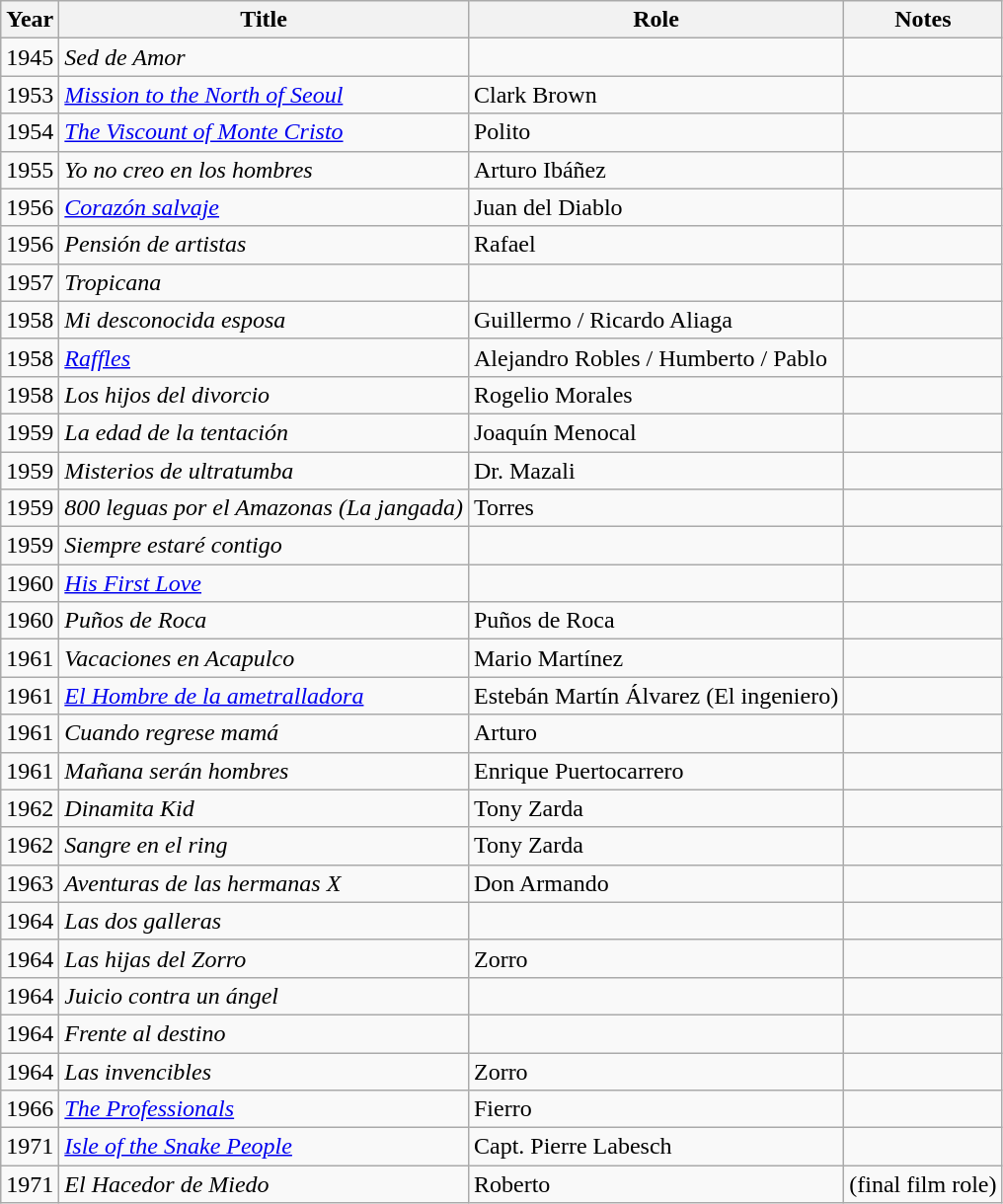<table class="wikitable">
<tr>
<th>Year</th>
<th>Title</th>
<th>Role</th>
<th>Notes</th>
</tr>
<tr>
<td>1945</td>
<td><em>Sed de Amor</em></td>
<td></td>
<td></td>
</tr>
<tr>
<td>1953</td>
<td><em><a href='#'>Mission to the North of Seoul</a></em></td>
<td>Clark Brown</td>
<td></td>
</tr>
<tr>
<td>1954</td>
<td><em><a href='#'>The Viscount of Monte Cristo</a></em></td>
<td>Polito</td>
<td></td>
</tr>
<tr>
<td>1955</td>
<td><em>Yo no creo en los hombres</em></td>
<td>Arturo Ibáñez</td>
<td></td>
</tr>
<tr>
<td>1956</td>
<td><em><a href='#'>Corazón salvaje</a></em></td>
<td>Juan del Diablo</td>
<td></td>
</tr>
<tr>
<td>1956</td>
<td><em>Pensión de artistas</em></td>
<td>Rafael</td>
<td></td>
</tr>
<tr>
<td>1957</td>
<td><em>Tropicana</em></td>
<td></td>
<td></td>
</tr>
<tr>
<td>1958</td>
<td><em>Mi desconocida esposa</em></td>
<td>Guillermo / Ricardo Aliaga</td>
<td></td>
</tr>
<tr>
<td>1958</td>
<td><em><a href='#'>Raffles</a></em></td>
<td>Alejandro Robles / Humberto / Pablo</td>
<td></td>
</tr>
<tr>
<td>1958</td>
<td><em>Los hijos del divorcio</em></td>
<td>Rogelio Morales</td>
<td></td>
</tr>
<tr>
<td>1959</td>
<td><em>La edad de la tentación</em></td>
<td>Joaquín Menocal</td>
<td></td>
</tr>
<tr>
<td>1959</td>
<td><em>Misterios de ultratumba</em></td>
<td>Dr. Mazali</td>
<td></td>
</tr>
<tr>
<td>1959</td>
<td><em>800 leguas por el Amazonas (La jangada)</em></td>
<td>Torres</td>
<td></td>
</tr>
<tr>
<td>1959</td>
<td><em>Siempre estaré contigo</em></td>
<td></td>
<td></td>
</tr>
<tr>
<td>1960</td>
<td><em><a href='#'>His First Love</a></em></td>
<td></td>
<td></td>
</tr>
<tr>
<td>1960</td>
<td><em>Puños de Roca</em></td>
<td>Puños de Roca</td>
<td></td>
</tr>
<tr>
<td>1961</td>
<td><em>Vacaciones en Acapulco</em></td>
<td>Mario Martínez</td>
<td></td>
</tr>
<tr>
<td>1961</td>
<td><em><a href='#'>El Hombre de la ametralladora</a></em></td>
<td>Estebán Martín Álvarez (El ingeniero)</td>
<td></td>
</tr>
<tr>
<td>1961</td>
<td><em>Cuando regrese mamá</em></td>
<td>Arturo</td>
<td></td>
</tr>
<tr>
<td>1961</td>
<td><em>Mañana serán hombres</em></td>
<td>Enrique Puertocarrero</td>
<td></td>
</tr>
<tr>
<td>1962</td>
<td><em>Dinamita Kid</em></td>
<td>Tony Zarda</td>
<td></td>
</tr>
<tr>
<td>1962</td>
<td><em>Sangre en el ring</em></td>
<td>Tony Zarda</td>
<td></td>
</tr>
<tr>
<td>1963</td>
<td><em>Aventuras de las hermanas X</em></td>
<td>Don Armando</td>
<td></td>
</tr>
<tr>
<td>1964</td>
<td><em>Las dos galleras</em></td>
<td></td>
<td></td>
</tr>
<tr>
<td>1964</td>
<td><em>Las hijas del Zorro</em></td>
<td>Zorro</td>
<td></td>
</tr>
<tr>
<td>1964</td>
<td><em>Juicio contra un ángel</em></td>
<td></td>
<td></td>
</tr>
<tr>
<td>1964</td>
<td><em>Frente al destino</em></td>
<td></td>
<td></td>
</tr>
<tr>
<td>1964</td>
<td><em>Las invencibles</em></td>
<td>Zorro</td>
<td></td>
</tr>
<tr>
<td>1966</td>
<td><em><a href='#'>The Professionals</a></em></td>
<td>Fierro</td>
<td></td>
</tr>
<tr>
<td>1971</td>
<td><em><a href='#'>Isle of the Snake People</a></em></td>
<td>Capt. Pierre Labesch</td>
<td></td>
</tr>
<tr>
<td>1971</td>
<td><em>El Hacedor de Miedo</em></td>
<td>Roberto</td>
<td>(final film role)</td>
</tr>
</table>
